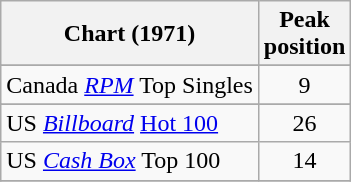<table class="wikitable sortable">
<tr>
<th>Chart (1971)</th>
<th>Peak<br>position</th>
</tr>
<tr>
</tr>
<tr>
</tr>
<tr>
<td>Canada <em><a href='#'>RPM</a></em> Top Singles</td>
<td style="text-align:center;">9</td>
</tr>
<tr>
</tr>
<tr>
<td>US <em><a href='#'>Billboard</a></em> <a href='#'>Hot 100</a></td>
<td style="text-align:center;">26</td>
</tr>
<tr>
<td>US <a href='#'><em>Cash Box</em></a> Top 100</td>
<td align="center">14</td>
</tr>
<tr>
</tr>
</table>
